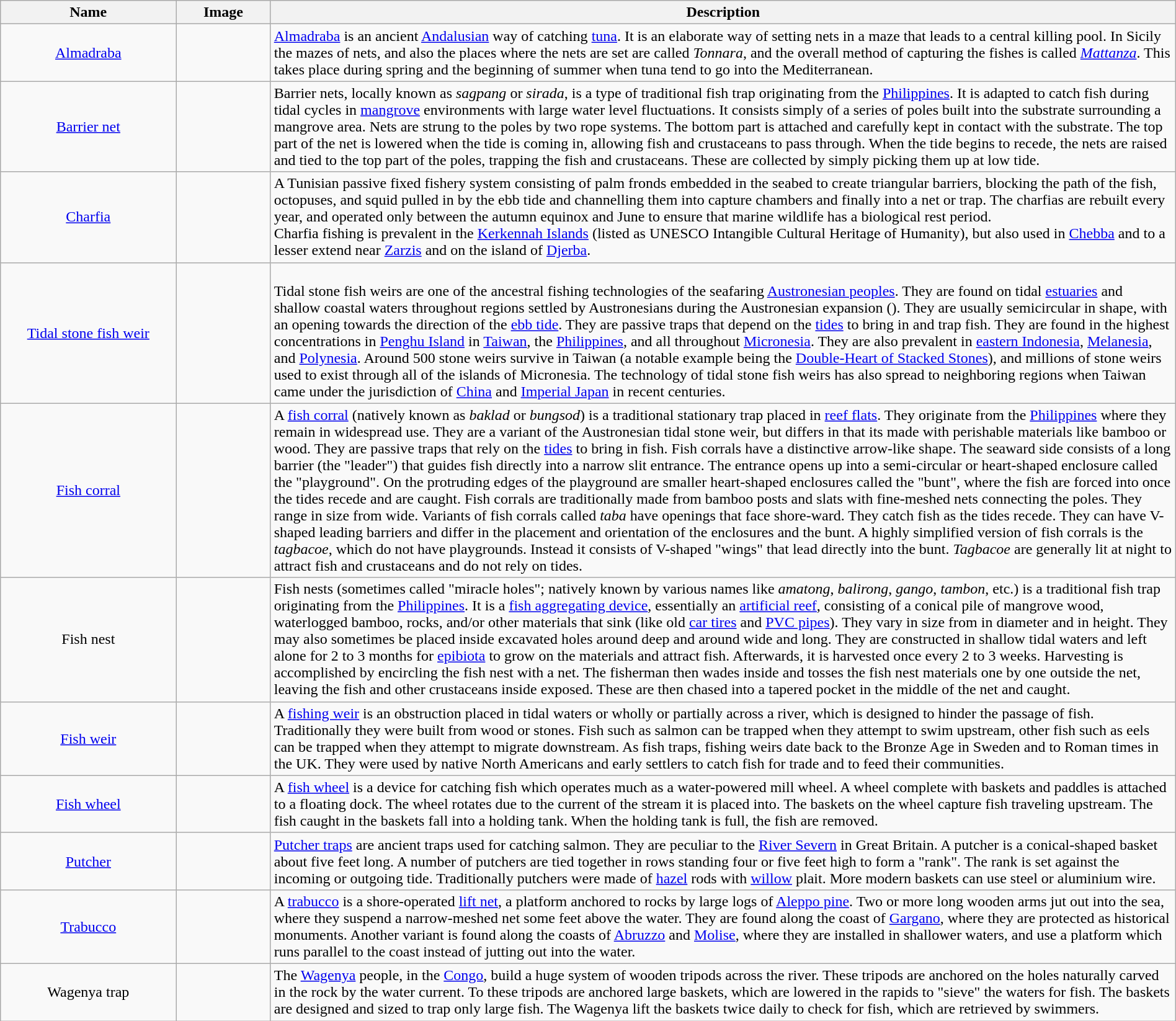<table class="wikitable sortable" style="width:100%;">
<tr>
<th style="width:13%;">Name</th>
<th style="width:7%;">Image</th>
<th style="width:67%;">Description</th>
</tr>
<tr>
<td align="center"><a href='#'>Almadraba</a></td>
<td></td>
<td><a href='#'>Almadraba</a> is an ancient <a href='#'>Andalusian</a> way of catching <a href='#'>tuna</a>. It is an elaborate way of setting nets in a maze that leads to a central killing pool. In Sicily the mazes of nets, and also the places where the nets are set are called <em>Tonnara</em>, and the overall method of capturing the fishes is called <em><a href='#'>Mattanza</a></em>. This takes place during spring and the beginning of summer when tuna tend to go into the Mediterranean.</td>
</tr>
<tr>
<td align="center"><a href='#'>Barrier net</a></td>
<td></td>
<td>Barrier nets, locally known as <em>sagpang</em> or <em>sirada</em>, is a type of traditional fish trap originating from the <a href='#'>Philippines</a>. It is adapted to catch fish during tidal cycles in <a href='#'>mangrove</a> environments with large water level fluctuations. It consists simply of a series of poles built into the substrate surrounding a mangrove area. Nets are strung to the poles by two rope systems. The bottom part is attached and carefully kept in contact with the substrate. The top part of the net is lowered when the tide is coming in, allowing fish and crustaceans to pass through. When the tide begins to recede, the nets are raised and tied to the top part of the poles, trapping the fish and crustaceans. These are collected by simply picking them up at low tide.</td>
</tr>
<tr>
<td align="center"><a href='#'>Charfia</a></td>
<td></td>
<td>A Tunisian passive fixed fishery system consisting of palm fronds embedded in the seabed to create triangular barriers, blocking the path of the fish, octopuses, and squid pulled in by the ebb tide and channelling them into capture chambers and finally into a net or trap. The charfias are rebuilt every year, and operated only between the autumn equinox and June to ensure that marine wildlife has a biological rest period.<br>Charfia fishing is prevalent in the <a href='#'>Kerkennah Islands</a> (listed as UNESCO Intangible Cultural Heritage of Humanity), but also used in <a href='#'>Chebba</a> and to a lesser extend near <a href='#'>Zarzis</a> and on the island of <a href='#'>Djerba</a>.</td>
</tr>
<tr>
<td align="center"><a href='#'>Tidal stone fish weir</a></td>
<td></td>
<td><br>Tidal stone fish weirs are one of the ancestral fishing technologies of the seafaring <a href='#'>Austronesian peoples</a>. They are found on tidal <a href='#'>estuaries</a> and shallow coastal waters throughout regions settled by Austronesians during the Austronesian expansion (). They are usually semicircular in shape, with an opening towards the direction of the <a href='#'>ebb tide</a>. They are passive traps that depend on the <a href='#'>tides</a> to bring in and trap fish. They are found in the highest concentrations in <a href='#'>Penghu Island</a> in <a href='#'>Taiwan</a>, the <a href='#'>Philippines</a>, and all throughout <a href='#'>Micronesia</a>. They are also prevalent in <a href='#'>eastern Indonesia</a>, <a href='#'>Melanesia</a>, and <a href='#'>Polynesia</a>. Around 500 stone weirs survive in Taiwan (a notable example being the <a href='#'>Double-Heart of Stacked Stones</a>), and millions of stone weirs used to exist through all of the islands of Micronesia. The technology of tidal stone fish weirs has also spread to neighboring regions when Taiwan came under the jurisdiction of <a href='#'>China</a> and <a href='#'>Imperial Japan</a> in recent centuries.</td>
</tr>
<tr>
<td align="center"><a href='#'>Fish corral</a></td>
<td></td>
<td>A <a href='#'>fish corral</a> (natively known as <em>baklad</em> or <em>bungsod</em>) is a traditional stationary trap placed in <a href='#'>reef flats</a>. They originate from the <a href='#'>Philippines</a>  where they remain in widespread use. They are a variant of the Austronesian tidal stone weir, but differs in that its made with perishable materials like bamboo or wood. They are passive traps that rely on the <a href='#'>tides</a> to bring in fish. Fish corrals have a distinctive arrow-like shape. The seaward side consists of a long barrier (the "leader") that guides fish directly into a narrow slit entrance. The entrance opens up into a semi-circular or heart-shaped enclosure called the "playground". On the protruding edges of the playground are smaller heart-shaped enclosures called the "bunt", where the fish are forced into once the tides recede and are caught. Fish corrals are traditionally made from bamboo posts and slats with fine-meshed nets connecting the poles. They range in size from  wide. Variants of fish corrals called <em>taba</em> have openings that face shore-ward. They catch fish as the tides recede. They can have V-shaped leading barriers and differ in the placement and orientation of the enclosures and the bunt. A highly simplified version of fish corrals is the <em>tagbacoe</em>, which do not have playgrounds. Instead it consists of V-shaped "wings" that lead directly into the bunt. <em>Tagbacoe</em> are generally lit at night to attract fish and crustaceans and do not rely on tides.</td>
</tr>
<tr>
<td align="center">Fish nest</td>
<td></td>
<td>Fish nests (sometimes called "miracle holes"; natively known by various names like <em>amatong</em>, <em>balirong</em>, <em>gango</em>, <em>tambon</em>, etc.) is a traditional fish trap originating from the <a href='#'>Philippines</a>. It is a <a href='#'>fish aggregating device</a>, essentially an <a href='#'>artificial reef</a>, consisting of a conical pile of mangrove wood, waterlogged bamboo, rocks, and/or other materials that sink (like old <a href='#'>car tires</a> and <a href='#'>PVC pipes</a>). They vary in size from  in diameter and  in height. They may also sometimes be placed inside excavated holes around  deep and around  wide and long. They are constructed in shallow tidal waters and left alone for 2 to 3 months for <a href='#'>epibiota</a> to grow on the materials and attract fish. Afterwards, it is harvested once every 2 to 3 weeks. Harvesting is accomplished by encircling the fish nest with a net. The fisherman then wades inside and tosses the fish nest materials one by one outside the net, leaving the fish and other crustaceans inside exposed. These are then chased into a tapered pocket in the middle of the net and caught.</td>
</tr>
<tr>
<td align="center"><a href='#'>Fish weir</a></td>
<td></td>
<td>A <a href='#'>fishing weir</a> is an obstruction placed in tidal waters or wholly or partially across a river, which is designed to hinder the passage of fish. Traditionally they were built from wood or stones. Fish such as salmon can be trapped when they attempt to swim upstream, other fish such as eels can be trapped when they attempt to migrate downstream. As fish traps, fishing weirs date back to the Bronze Age in Sweden and to Roman times in the UK. They were used by native North Americans and early settlers to catch fish for trade and to feed their communities.</td>
</tr>
<tr>
<td align="center"><a href='#'>Fish wheel</a></td>
<td></td>
<td>A <a href='#'>fish wheel</a> is a device for catching fish which operates much as a water-powered mill wheel. A wheel complete with baskets and paddles is attached to a floating dock. The wheel rotates due to the current of the stream it is placed into. The baskets on the wheel capture fish traveling upstream. The fish caught in the baskets fall into a holding tank. When the holding tank is full, the fish are removed.</td>
</tr>
<tr>
<td align="center"><a href='#'>Putcher</a></td>
<td></td>
<td><a href='#'>Putcher traps</a> are ancient traps used for catching salmon. They are peculiar to the <a href='#'>River Severn</a> in Great Britain. A putcher is a conical-shaped basket about five feet long. A number of putchers are tied together in rows standing four or five feet high to form a "rank". The rank is set against the incoming or outgoing tide. Traditionally putchers were made of <a href='#'>hazel</a> rods with <a href='#'>willow</a> plait. More modern baskets can use steel or aluminium wire.</td>
</tr>
<tr>
<td align="center"><a href='#'>Trabucco</a></td>
<td></td>
<td>A <a href='#'>trabucco</a> is a shore-operated <a href='#'>lift net</a>, a platform anchored to rocks by large logs of <a href='#'>Aleppo pine</a>. Two or more long wooden arms jut out into the sea, where they suspend a narrow-meshed net some feet above the water. They are found along the coast of <a href='#'>Gargano</a>, where they are protected as historical monuments. Another variant is found along the coasts of <a href='#'>Abruzzo</a> and <a href='#'>Molise</a>, where they are installed in shallower waters, and use a platform which runs parallel to the coast instead of jutting out into the water.</td>
</tr>
<tr>
<td align="center">Wagenya trap</td>
<td></td>
<td>The <a href='#'>Wagenya</a> people, in the <a href='#'>Congo</a>, build a huge system of wooden tripods across the river. These tripods are anchored on the holes naturally carved in the rock by the water current. To these tripods are anchored large baskets, which are lowered in the rapids to "sieve" the waters for fish. The baskets are designed and sized to trap only large fish. The Wagenya lift the baskets twice daily to check for fish, which are retrieved by swimmers.</td>
</tr>
</table>
